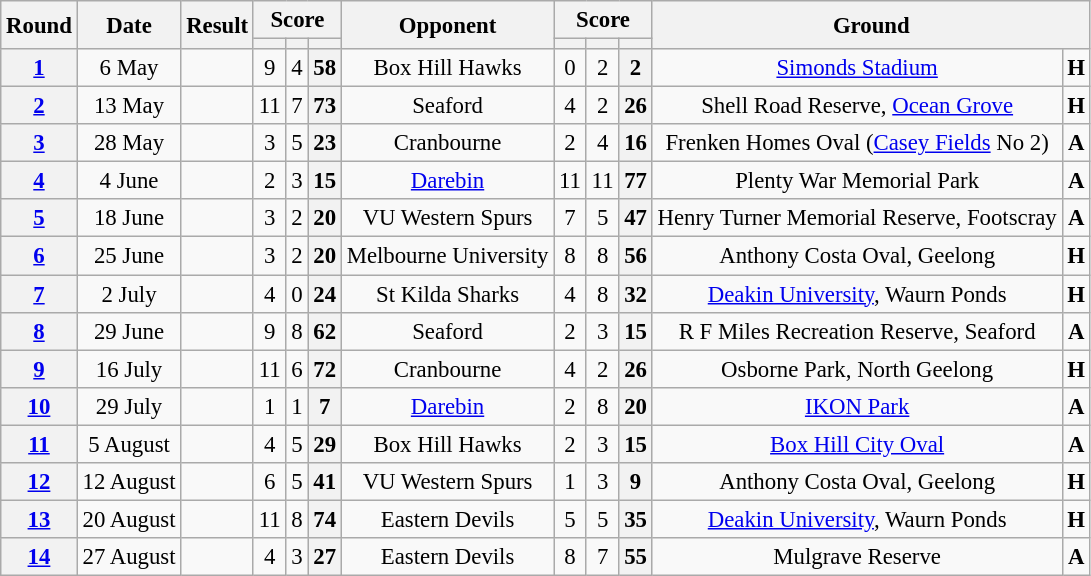<table class="wikitable plainrowheaders" style="font-size:95%; text-align:center;">
<tr>
<th scope="col" rowspan="2">Round</th>
<th scope="col" rowspan="2">Date</th>
<th scope="col" rowspan="2">Result</th>
<th scope="col" colspan="3">Score</th>
<th scope="col" rowspan="2">Opponent</th>
<th scope="col" colspan="3">Score</th>
<th scope="col" rowspan="2" colspan="2">Ground</th>
</tr>
<tr>
<th scope="col"></th>
<th scope="col"></th>
<th scope="col"></th>
<th scope="col"></th>
<th scope="col"></th>
<th scope="col"></th>
</tr>
<tr>
<th scope="row" style="text-align:center;"><a href='#'>1</a></th>
<td>6 May</td>
<td></td>
<td>9</td>
<td>4</td>
<th>58</th>
<td>Box Hill Hawks</td>
<td>0</td>
<td>2</td>
<th>2</th>
<td><a href='#'>Simonds Stadium</a></td>
<td><strong>H</strong></td>
</tr>
<tr>
<th scope="row" style="text-align:center;"><a href='#'>2</a></th>
<td>13 May</td>
<td></td>
<td>11</td>
<td>7</td>
<th>73</th>
<td>Seaford</td>
<td>4</td>
<td>2</td>
<th>26</th>
<td>Shell Road Reserve, <a href='#'>Ocean Grove</a></td>
<td><strong>H</strong></td>
</tr>
<tr>
<th scope="row" style="text-align:center;"><a href='#'>3</a></th>
<td>28 May</td>
<td></td>
<td>3</td>
<td>5</td>
<th>23</th>
<td>Cranbourne</td>
<td>2</td>
<td>4</td>
<th>16</th>
<td>Frenken Homes Oval (<a href='#'>Casey Fields</a> No 2)</td>
<td><strong>A</strong></td>
</tr>
<tr>
<th scope="row" style="text-align:center;"><a href='#'>4</a></th>
<td>4 June</td>
<td></td>
<td>2</td>
<td>3</td>
<th>15</th>
<td><a href='#'>Darebin</a></td>
<td>11</td>
<td>11</td>
<th>77</th>
<td>Plenty War Memorial Park</td>
<td><strong>A</strong></td>
</tr>
<tr>
<th scope="row" style="text-align:center;"><a href='#'>5</a></th>
<td>18 June</td>
<td></td>
<td>3</td>
<td>2</td>
<th>20</th>
<td>VU Western Spurs</td>
<td>7</td>
<td>5</td>
<th>47</th>
<td>Henry Turner Memorial Reserve, Footscray</td>
<td><strong>A</strong></td>
</tr>
<tr>
<th scope="row" style="text-align:center;"><a href='#'>6</a></th>
<td>25 June</td>
<td></td>
<td>3</td>
<td>2</td>
<th>20</th>
<td>Melbourne University</td>
<td>8</td>
<td>8</td>
<th>56</th>
<td>Anthony Costa Oval, Geelong</td>
<td><strong>H</strong></td>
</tr>
<tr>
<th scope="row" style="text-align:center;"><a href='#'>7</a></th>
<td>2 July</td>
<td></td>
<td>4</td>
<td>0</td>
<th>24</th>
<td>St Kilda Sharks</td>
<td>4</td>
<td>8</td>
<th>32</th>
<td><a href='#'>Deakin University</a>, Waurn Ponds</td>
<td><strong>H</strong></td>
</tr>
<tr>
<th scope="row" style="text-align:center;"><a href='#'>8</a></th>
<td>29 June</td>
<td></td>
<td>9</td>
<td>8</td>
<th>62</th>
<td>Seaford</td>
<td>2</td>
<td>3</td>
<th>15</th>
<td>R F Miles Recreation Reserve, Seaford</td>
<td><strong>A</strong></td>
</tr>
<tr>
<th scope="row" style="text-align:center;"><a href='#'>9</a></th>
<td>16 July</td>
<td></td>
<td>11</td>
<td>6</td>
<th>72</th>
<td>Cranbourne</td>
<td>4</td>
<td>2</td>
<th>26</th>
<td>Osborne Park, North Geelong</td>
<td><strong>H</strong></td>
</tr>
<tr>
<th scope="row" style="text-align:center;"><a href='#'>10</a></th>
<td>29 July</td>
<td></td>
<td>1</td>
<td>1</td>
<th>7</th>
<td><a href='#'>Darebin</a></td>
<td>2</td>
<td>8</td>
<th>20</th>
<td><a href='#'>IKON Park</a></td>
<td><strong>A</strong></td>
</tr>
<tr>
<th scope="row" style="text-align:center;"><a href='#'>11</a></th>
<td>5 August</td>
<td></td>
<td>4</td>
<td>5</td>
<th>29</th>
<td>Box Hill Hawks</td>
<td>2</td>
<td>3</td>
<th>15</th>
<td><a href='#'>Box Hill City Oval</a></td>
<td><strong>A</strong></td>
</tr>
<tr>
<th scope="row" style="text-align:center;"><a href='#'>12</a></th>
<td>12 August</td>
<td></td>
<td>6</td>
<td>5</td>
<th>41</th>
<td>VU Western Spurs</td>
<td>1</td>
<td>3</td>
<th>9</th>
<td>Anthony Costa Oval, Geelong</td>
<td><strong>H</strong></td>
</tr>
<tr>
<th scope="row" style="text-align:center;"><a href='#'>13</a></th>
<td>20 August</td>
<td></td>
<td>11</td>
<td>8</td>
<th>74</th>
<td>Eastern Devils</td>
<td>5</td>
<td>5</td>
<th>35</th>
<td><a href='#'>Deakin University</a>, Waurn Ponds</td>
<td><strong>H</strong></td>
</tr>
<tr>
<th scope="row" style="text-align:center;"><a href='#'>14</a></th>
<td>27 August</td>
<td></td>
<td>4</td>
<td>3</td>
<th>27</th>
<td>Eastern Devils</td>
<td>8</td>
<td>7</td>
<th>55</th>
<td>Mulgrave Reserve</td>
<td><strong>A</strong></td>
</tr>
</table>
